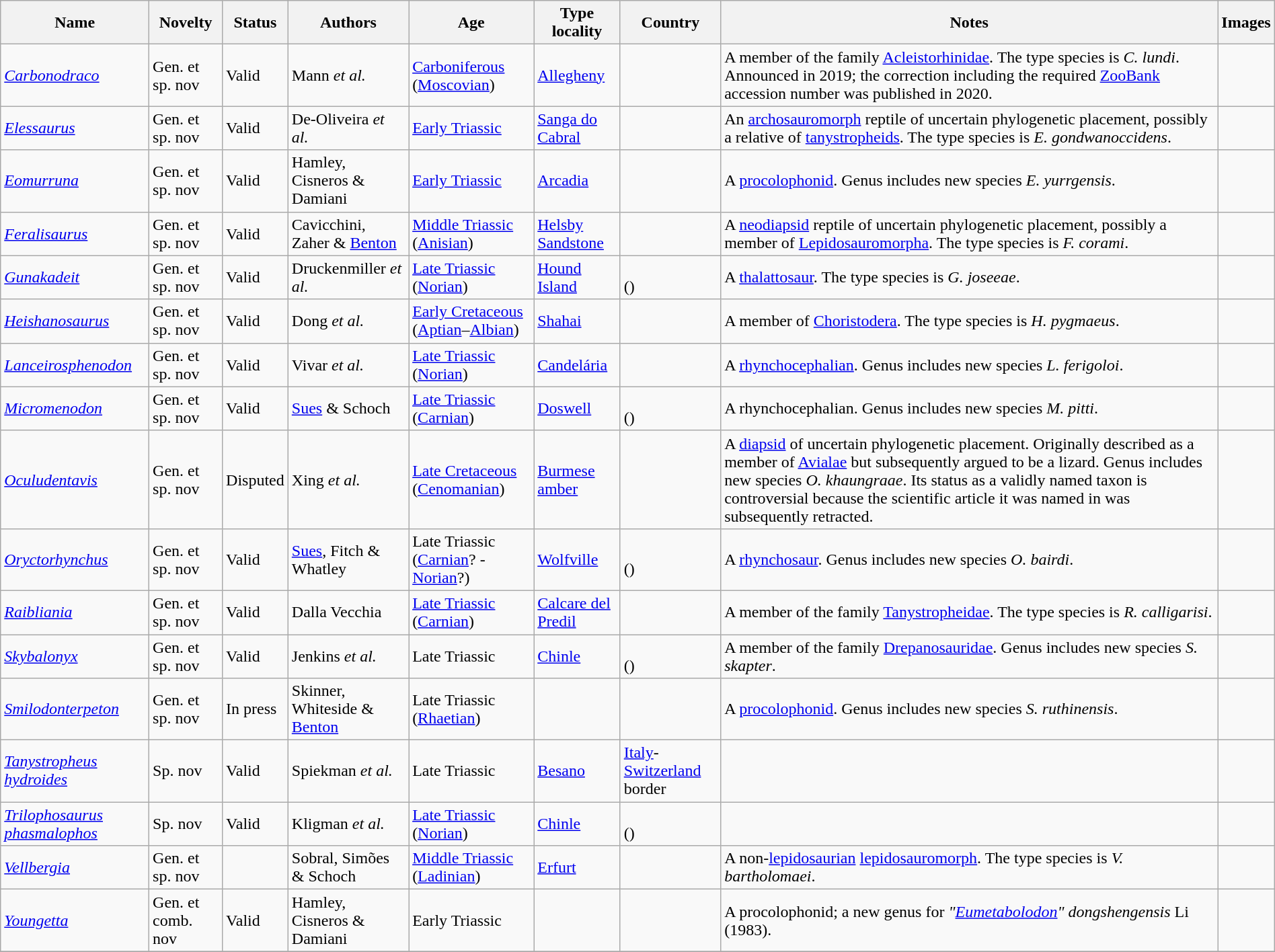<table class="wikitable sortable" align="center" width="100%">
<tr>
<th>Name</th>
<th>Novelty</th>
<th>Status</th>
<th>Authors</th>
<th>Age</th>
<th>Type locality</th>
<th>Country</th>
<th>Notes</th>
<th>Images</th>
</tr>
<tr>
<td><em><a href='#'>Carbonodraco</a></em></td>
<td>Gen. et sp. nov</td>
<td>Valid</td>
<td>Mann <em>et al.</em></td>
<td><a href='#'>Carboniferous</a> (<a href='#'>Moscovian</a>)</td>
<td><a href='#'>Allegheny</a></td>
<td></td>
<td>A member of the family <a href='#'>Acleistorhinidae</a>. The type species is <em>C. lundi</em>. Announced in 2019; the correction including the required <a href='#'>ZooBank</a> accession number was published in 2020.</td>
<td></td>
</tr>
<tr>
<td><em><a href='#'>Elessaurus</a></em></td>
<td>Gen. et sp. nov</td>
<td>Valid</td>
<td>De-Oliveira <em>et al.</em></td>
<td><a href='#'>Early Triassic</a></td>
<td><a href='#'>Sanga do Cabral</a></td>
<td></td>
<td>An <a href='#'>archosauromorph</a> reptile of uncertain phylogenetic placement, possibly a relative of <a href='#'>tanystropheids</a>. The type species is <em>E. gondwanoccidens</em>.</td>
<td><br></td>
</tr>
<tr>
<td><em><a href='#'>Eomurruna</a></em></td>
<td>Gen. et sp. nov</td>
<td>Valid</td>
<td>Hamley, Cisneros & Damiani</td>
<td><a href='#'>Early Triassic</a></td>
<td><a href='#'>Arcadia</a></td>
<td></td>
<td>A <a href='#'>procolophonid</a>. Genus includes new species <em>E. yurrgensis</em>.</td>
<td></td>
</tr>
<tr>
<td><em><a href='#'>Feralisaurus</a></em></td>
<td>Gen. et sp. nov</td>
<td>Valid</td>
<td>Cavicchini, Zaher & <a href='#'>Benton</a></td>
<td><a href='#'>Middle Triassic</a> (<a href='#'>Anisian</a>)</td>
<td><a href='#'>Helsby Sandstone</a></td>
<td></td>
<td>A <a href='#'>neodiapsid</a> reptile of uncertain phylogenetic placement, possibly a member of <a href='#'>Lepidosauromorpha</a>. The type species is <em>F. corami</em>.</td>
<td></td>
</tr>
<tr>
<td><em><a href='#'>Gunakadeit</a></em></td>
<td>Gen. et sp. nov</td>
<td>Valid</td>
<td>Druckenmiller <em>et al.</em></td>
<td><a href='#'>Late Triassic</a> (<a href='#'>Norian</a>)</td>
<td><a href='#'>Hound Island</a></td>
<td><br>()</td>
<td>A <a href='#'>thalattosaur</a>. The type species is <em>G. joseeae</em>.</td>
<td></td>
</tr>
<tr>
<td><em><a href='#'>Heishanosaurus</a></em></td>
<td>Gen. et sp. nov</td>
<td>Valid</td>
<td>Dong <em>et al.</em></td>
<td><a href='#'>Early Cretaceous</a> (<a href='#'>Aptian</a>–<a href='#'>Albian</a>)</td>
<td><a href='#'>Shahai</a></td>
<td></td>
<td>A member of <a href='#'>Choristodera</a>. The type species is <em>H. pygmaeus</em>.</td>
<td></td>
</tr>
<tr>
<td><em><a href='#'>Lanceirosphenodon</a></em></td>
<td>Gen. et sp. nov</td>
<td>Valid</td>
<td>Vivar <em>et al.</em></td>
<td><a href='#'>Late Triassic</a> (<a href='#'>Norian</a>)</td>
<td><a href='#'>Candelária</a></td>
<td></td>
<td>A <a href='#'>rhynchocephalian</a>. Genus includes new species <em>L. ferigoloi</em>.</td>
<td></td>
</tr>
<tr>
<td><em><a href='#'>Micromenodon</a></em></td>
<td>Gen. et sp. nov</td>
<td>Valid</td>
<td><a href='#'>Sues</a> & Schoch</td>
<td><a href='#'>Late Triassic</a> (<a href='#'>Carnian</a>)</td>
<td><a href='#'>Doswell</a></td>
<td><br>()</td>
<td>A rhynchocephalian. Genus includes new species <em>M. pitti</em>.</td>
<td></td>
</tr>
<tr>
<td><em><a href='#'>Oculudentavis</a></em></td>
<td>Gen. et sp. nov</td>
<td>Disputed</td>
<td>Xing <em>et al.</em></td>
<td><a href='#'>Late Cretaceous</a> (<a href='#'>Cenomanian</a>)</td>
<td><a href='#'>Burmese amber</a></td>
<td></td>
<td>A <a href='#'>diapsid</a> of uncertain phylogenetic placement. Originally described as a member of <a href='#'>Avialae</a> but subsequently argued to be a lizard. Genus includes new species <em>O. khaungraae</em>. Its status as a validly named taxon is controversial because the scientific article it was named in was subsequently retracted.</td>
<td></td>
</tr>
<tr>
<td><em><a href='#'>Oryctorhynchus</a></em></td>
<td>Gen. et sp. nov</td>
<td>Valid</td>
<td><a href='#'>Sues</a>, Fitch & Whatley</td>
<td>Late Triassic (<a href='#'>Carnian</a>? - <a href='#'>Norian</a>?)</td>
<td><a href='#'>Wolfville</a></td>
<td><br>()</td>
<td>A <a href='#'>rhynchosaur</a>. Genus includes new species <em>O. bairdi</em>.</td>
<td></td>
</tr>
<tr>
<td><em><a href='#'>Raibliania</a></em></td>
<td>Gen. et sp. nov</td>
<td>Valid</td>
<td>Dalla Vecchia</td>
<td><a href='#'>Late Triassic</a> (<a href='#'>Carnian</a>)</td>
<td><a href='#'>Calcare del Predil</a></td>
<td></td>
<td>A member of the family <a href='#'>Tanystropheidae</a>. The type species is <em>R. calligarisi</em>.</td>
<td></td>
</tr>
<tr>
<td><em><a href='#'>Skybalonyx</a></em></td>
<td>Gen. et sp. nov</td>
<td>Valid</td>
<td>Jenkins <em>et al.</em></td>
<td>Late Triassic</td>
<td><a href='#'>Chinle</a></td>
<td><br>()</td>
<td>A member of the family <a href='#'>Drepanosauridae</a>. Genus includes new species <em>S. skapter</em>.</td>
<td></td>
</tr>
<tr>
<td><em><a href='#'>Smilodonterpeton</a></em></td>
<td>Gen. et sp. nov</td>
<td>In press</td>
<td>Skinner, Whiteside & <a href='#'>Benton</a></td>
<td>Late Triassic (<a href='#'>Rhaetian</a>)</td>
<td></td>
<td></td>
<td>A <a href='#'>procolophonid</a>. Genus includes new species <em>S. ruthinensis</em>.</td>
<td></td>
</tr>
<tr>
<td><em><a href='#'>Tanystropheus hydroides</a></em></td>
<td>Sp. nov</td>
<td>Valid</td>
<td>Spiekman <em>et al.</em></td>
<td>Late Triassic</td>
<td><a href='#'>Besano</a></td>
<td><a href='#'>Italy</a>-<a href='#'>Switzerland</a> border</td>
<td></td>
<td></td>
</tr>
<tr>
<td><em><a href='#'>Trilophosaurus phasmalophos</a></em></td>
<td>Sp. nov</td>
<td>Valid</td>
<td>Kligman <em>et al.</em></td>
<td><a href='#'>Late Triassic</a> (<a href='#'>Norian</a>)</td>
<td><a href='#'>Chinle</a></td>
<td><br>()</td>
<td></td>
<td><br></td>
</tr>
<tr>
<td><em><a href='#'>Vellbergia</a></em></td>
<td>Gen. et sp. nov</td>
<td></td>
<td>Sobral, Simões & Schoch</td>
<td><a href='#'>Middle Triassic</a> (<a href='#'>Ladinian</a>)</td>
<td><a href='#'>Erfurt</a></td>
<td></td>
<td>A non-<a href='#'>lepidosaurian</a> <a href='#'>lepidosauromorph</a>. The type species is <em>V. bartholomaei</em>.</td>
<td></td>
</tr>
<tr>
<td><em><a href='#'>Youngetta</a></em></td>
<td>Gen. et comb. nov</td>
<td>Valid</td>
<td>Hamley, Cisneros & Damiani</td>
<td>Early Triassic</td>
<td></td>
<td></td>
<td>A procolophonid; a new genus for <em>"<a href='#'>Eumetabolodon</a>" dongshengensis</em> Li (1983).</td>
<td></td>
</tr>
<tr>
</tr>
</table>
